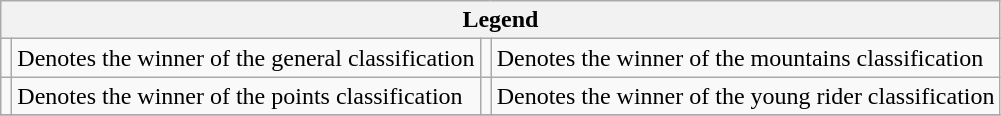<table class="wikitable">
<tr>
<th colspan="4">Legend</th>
</tr>
<tr>
<td></td>
<td>Denotes the winner of the general classification</td>
<td></td>
<td>Denotes the winner of the mountains classification</td>
</tr>
<tr>
<td></td>
<td>Denotes the winner of the points classification</td>
<td></td>
<td>Denotes the winner of the young rider classification</td>
</tr>
<tr>
</tr>
</table>
